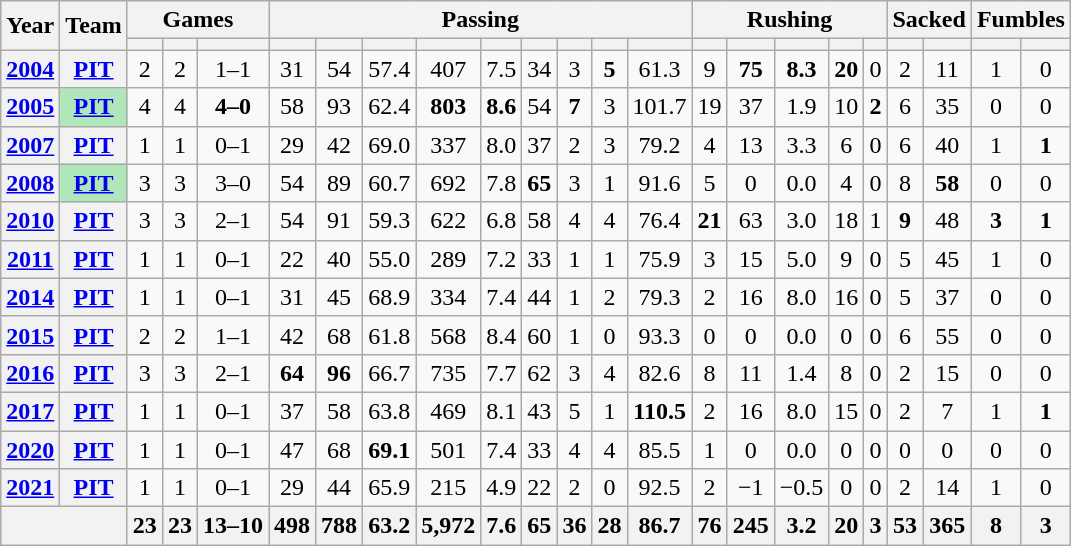<table class= "wikitable" style="text-align:center;">
<tr>
<th rowspan="2">Year</th>
<th rowspan="2">Team</th>
<th colspan="3">Games</th>
<th colspan="9">Passing</th>
<th colspan="5">Rushing</th>
<th colspan="2">Sacked</th>
<th colspan="2">Fumbles</th>
</tr>
<tr>
<th></th>
<th></th>
<th></th>
<th></th>
<th></th>
<th></th>
<th></th>
<th></th>
<th></th>
<th></th>
<th></th>
<th></th>
<th></th>
<th></th>
<th></th>
<th></th>
<th></th>
<th></th>
<th></th>
<th></th>
<th></th>
</tr>
<tr>
<th><a href='#'>2004</a></th>
<th><a href='#'>PIT</a></th>
<td>2</td>
<td>2</td>
<td>1–1</td>
<td>31</td>
<td>54</td>
<td>57.4</td>
<td>407</td>
<td>7.5</td>
<td>34</td>
<td>3</td>
<td><strong>5</strong></td>
<td>61.3</td>
<td>9</td>
<td><strong>75</strong></td>
<td><strong>8.3</strong></td>
<td><strong>20</strong></td>
<td>0</td>
<td>2</td>
<td>11</td>
<td>1</td>
<td>0</td>
</tr>
<tr>
<th><a href='#'>2005</a></th>
<th style="background:#afe6ba"><a href='#'>PIT</a></th>
<td>4</td>
<td>4</td>
<td><strong>4–0</strong></td>
<td>58</td>
<td>93</td>
<td>62.4</td>
<td><strong>803</strong></td>
<td><strong>8.6</strong></td>
<td>54</td>
<td><strong>7</strong></td>
<td>3</td>
<td>101.7</td>
<td>19</td>
<td>37</td>
<td>1.9</td>
<td>10</td>
<td><strong>2</strong></td>
<td>6</td>
<td>35</td>
<td>0</td>
<td>0</td>
</tr>
<tr>
<th><a href='#'>2007</a></th>
<th><a href='#'>PIT</a></th>
<td>1</td>
<td>1</td>
<td>0–1</td>
<td>29</td>
<td>42</td>
<td>69.0</td>
<td>337</td>
<td>8.0</td>
<td>37</td>
<td>2</td>
<td>3</td>
<td>79.2</td>
<td>4</td>
<td>13</td>
<td>3.3</td>
<td>6</td>
<td>0</td>
<td>6</td>
<td>40</td>
<td>1</td>
<td><strong>1</strong></td>
</tr>
<tr>
<th><a href='#'>2008</a></th>
<th style="background:#afe6ba"><a href='#'>PIT</a></th>
<td>3</td>
<td>3</td>
<td>3–0</td>
<td>54</td>
<td>89</td>
<td>60.7</td>
<td>692</td>
<td>7.8</td>
<td><strong>65</strong></td>
<td>3</td>
<td>1</td>
<td>91.6</td>
<td>5</td>
<td>0</td>
<td>0.0</td>
<td>4</td>
<td>0</td>
<td>8</td>
<td><strong>58</strong></td>
<td>0</td>
<td>0</td>
</tr>
<tr>
<th><a href='#'>2010</a></th>
<th><a href='#'>PIT</a></th>
<td>3</td>
<td>3</td>
<td>2–1</td>
<td>54</td>
<td>91</td>
<td>59.3</td>
<td>622</td>
<td>6.8</td>
<td>58</td>
<td>4</td>
<td>4</td>
<td>76.4</td>
<td><strong>21</strong></td>
<td>63</td>
<td>3.0</td>
<td>18</td>
<td>1</td>
<td><strong>9</strong></td>
<td>48</td>
<td><strong>3</strong></td>
<td><strong>1</strong></td>
</tr>
<tr>
<th><a href='#'>2011</a></th>
<th><a href='#'>PIT</a></th>
<td>1</td>
<td>1</td>
<td>0–1</td>
<td>22</td>
<td>40</td>
<td>55.0</td>
<td>289</td>
<td>7.2</td>
<td>33</td>
<td>1</td>
<td>1</td>
<td>75.9</td>
<td>3</td>
<td>15</td>
<td>5.0</td>
<td>9</td>
<td>0</td>
<td>5</td>
<td>45</td>
<td>1</td>
<td>0</td>
</tr>
<tr>
<th><a href='#'>2014</a></th>
<th><a href='#'>PIT</a></th>
<td>1</td>
<td>1</td>
<td>0–1</td>
<td>31</td>
<td>45</td>
<td>68.9</td>
<td>334</td>
<td>7.4</td>
<td>44</td>
<td>1</td>
<td>2</td>
<td>79.3</td>
<td>2</td>
<td>16</td>
<td>8.0</td>
<td>16</td>
<td>0</td>
<td>5</td>
<td>37</td>
<td>0</td>
<td>0</td>
</tr>
<tr>
<th><a href='#'>2015</a></th>
<th><a href='#'>PIT</a></th>
<td>2</td>
<td>2</td>
<td>1–1</td>
<td>42</td>
<td>68</td>
<td>61.8</td>
<td>568</td>
<td>8.4</td>
<td>60</td>
<td>1</td>
<td>0</td>
<td>93.3</td>
<td>0</td>
<td>0</td>
<td>0.0</td>
<td>0</td>
<td>0</td>
<td>6</td>
<td>55</td>
<td>0</td>
<td>0</td>
</tr>
<tr>
<th><a href='#'>2016</a></th>
<th><a href='#'>PIT</a></th>
<td>3</td>
<td>3</td>
<td>2–1</td>
<td><strong>64</strong></td>
<td><strong>96</strong></td>
<td>66.7</td>
<td>735</td>
<td>7.7</td>
<td>62</td>
<td>3</td>
<td>4</td>
<td>82.6</td>
<td>8</td>
<td>11</td>
<td>1.4</td>
<td>8</td>
<td>0</td>
<td>2</td>
<td>15</td>
<td>0</td>
<td>0</td>
</tr>
<tr>
<th><a href='#'>2017</a></th>
<th><a href='#'>PIT</a></th>
<td>1</td>
<td>1</td>
<td>0–1</td>
<td>37</td>
<td>58</td>
<td>63.8</td>
<td>469</td>
<td>8.1</td>
<td>43</td>
<td>5</td>
<td>1</td>
<td><strong>110.5</strong></td>
<td>2</td>
<td>16</td>
<td>8.0</td>
<td>15</td>
<td>0</td>
<td>2</td>
<td>7</td>
<td>1</td>
<td><strong>1</strong></td>
</tr>
<tr>
<th><a href='#'>2020</a></th>
<th><a href='#'>PIT</a></th>
<td>1</td>
<td>1</td>
<td>0–1</td>
<td>47</td>
<td>68</td>
<td><strong>69.1</strong></td>
<td>501</td>
<td>7.4</td>
<td>33</td>
<td>4</td>
<td>4</td>
<td>85.5</td>
<td>1</td>
<td>0</td>
<td>0.0</td>
<td>0</td>
<td>0</td>
<td>0</td>
<td>0</td>
<td>0</td>
<td>0</td>
</tr>
<tr>
<th><a href='#'>2021</a></th>
<th><a href='#'>PIT</a></th>
<td>1</td>
<td>1</td>
<td>0–1</td>
<td>29</td>
<td>44</td>
<td>65.9</td>
<td>215</td>
<td>4.9</td>
<td>22</td>
<td>2</td>
<td>0</td>
<td>92.5</td>
<td>2</td>
<td>−1</td>
<td>−0.5</td>
<td>0</td>
<td>0</td>
<td>2</td>
<td>14</td>
<td>1</td>
<td>0</td>
</tr>
<tr>
<th colspan="2"></th>
<th>23</th>
<th>23</th>
<th>13–10</th>
<th>498</th>
<th>788</th>
<th>63.2</th>
<th>5,972</th>
<th>7.6</th>
<th>65</th>
<th>36</th>
<th>28</th>
<th>86.7</th>
<th>76</th>
<th>245</th>
<th>3.2</th>
<th>20</th>
<th>3</th>
<th>53</th>
<th>365</th>
<th>8</th>
<th>3</th>
</tr>
</table>
